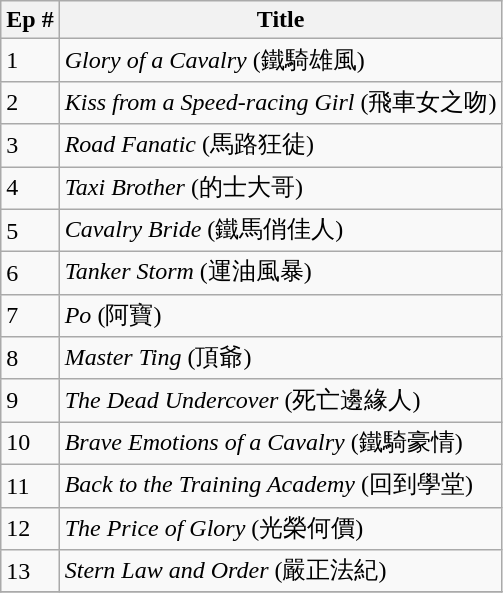<table class="wikitable" border="1">
<tr>
<th>Ep #</th>
<th>Title</th>
</tr>
<tr>
<td>1</td>
<td><em>Glory of a Cavalry</em> (鐵騎雄風)</td>
</tr>
<tr>
<td>2</td>
<td><em>Kiss from a Speed-racing Girl</em> (飛車女之吻)</td>
</tr>
<tr>
<td>3</td>
<td><em>Road Fanatic</em> (馬路狂徒)</td>
</tr>
<tr>
<td>4</td>
<td><em>Taxi Brother</em> (的士大哥)</td>
</tr>
<tr>
<td>5</td>
<td><em>Cavalry Bride</em> (鐵馬俏佳人)</td>
</tr>
<tr>
<td>6</td>
<td><em>Tanker Storm</em> (運油風暴)</td>
</tr>
<tr>
<td>7</td>
<td><em>Po</em> (阿寶)</td>
</tr>
<tr>
<td>8</td>
<td><em>Master Ting</em> (頂爺)</td>
</tr>
<tr>
<td>9</td>
<td><em>The Dead Undercover</em> (死亡邊緣人)</td>
</tr>
<tr>
<td>10</td>
<td><em>Brave Emotions of a Cavalry</em> (鐵騎豪情)</td>
</tr>
<tr>
<td>11</td>
<td><em>Back to the Training Academy</em> (回到學堂)</td>
</tr>
<tr>
<td>12</td>
<td><em>The Price of Glory</em> (光榮何價)</td>
</tr>
<tr>
<td>13</td>
<td><em>Stern Law and Order</em> (嚴正法紀)</td>
</tr>
<tr>
</tr>
</table>
